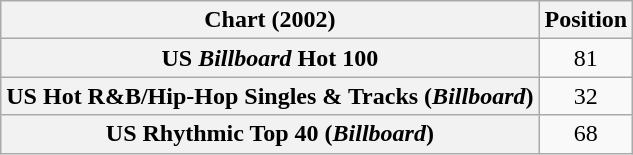<table class="wikitable sortable plainrowheaders" style="text-align:center">
<tr>
<th scope="col">Chart (2002)</th>
<th scope="col">Position</th>
</tr>
<tr>
<th scope="row">US <em>Billboard</em> Hot 100</th>
<td>81</td>
</tr>
<tr>
<th scope="row">US Hot R&B/Hip-Hop Singles & Tracks (<em>Billboard</em>)</th>
<td>32</td>
</tr>
<tr>
<th scope="row">US Rhythmic Top 40 (<em>Billboard</em>)</th>
<td>68</td>
</tr>
</table>
